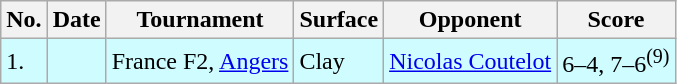<table class="sortable wikitable">
<tr>
<th>No.</th>
<th>Date</th>
<th>Tournament</th>
<th>Surface</th>
<th>Opponent</th>
<th class="unsortable">Score</th>
</tr>
<tr style="background:#cffcff;">
<td>1.</td>
<td></td>
<td>France F2, <a href='#'>Angers</a></td>
<td>Clay</td>
<td> <a href='#'>Nicolas Coutelot</a></td>
<td>6–4, 7–6<sup>(9)</sup></td>
</tr>
</table>
